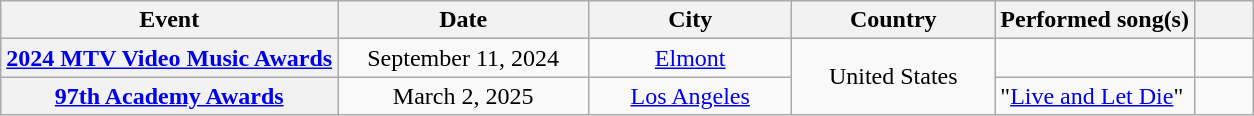<table class="wikitable plainrowheaders" style="text-align:center;">
<tr>
<th scope="col">Event</th>
<th scope="col" style="width:10em">Date</th>
<th scope="col" style="width:8em;">City</th>
<th scope="col" style="width:8em;">Country</th>
<th scope="col">Performed song(s)</th>
<th scope="col" style="width:2em"></th>
</tr>
<tr>
<th scope="row"><a href='#'>2024 MTV Video Music Awards</a></th>
<td>September 11, 2024</td>
<td><a href='#'>Elmont</a></td>
<td rowspan="2">United States</td>
<td></td>
<td style="text-align:center;"></td>
</tr>
<tr>
<th scope="row"><a href='#'>97th Academy Awards</a></th>
<td>March 2, 2025</td>
<td><a href='#'>Los Angeles</a></td>
<td style="text-align:left;">"<a href='#'>Live and Let Die</a>"</td>
<td style="text-align:center;"></td>
</tr>
</table>
